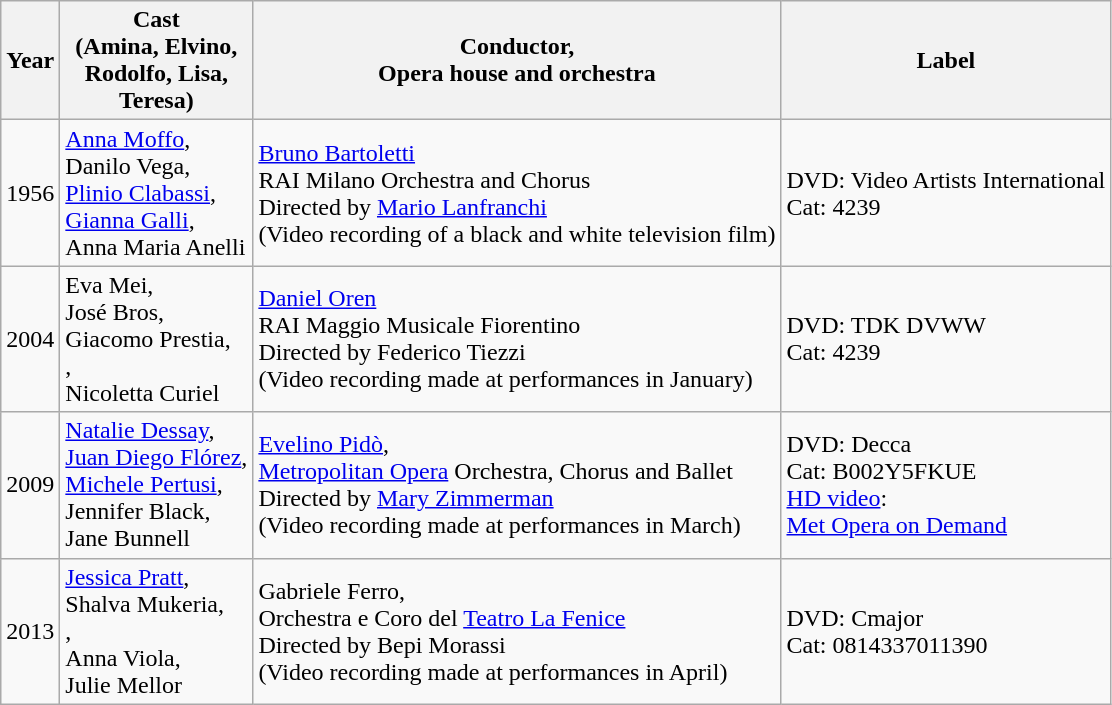<table class="wikitable">
<tr>
<th>Year</th>
<th>Cast<br>(Amina, Elvino,<br>Rodolfo, Lisa,<br>Teresa)</th>
<th>Conductor,<br>Opera house and orchestra</th>
<th>Label</th>
</tr>
<tr>
<td>1956</td>
<td><a href='#'>Anna Moffo</a>,<br>Danilo Vega,<br><a href='#'>Plinio Clabassi</a>,<br><a href='#'>Gianna Galli</a>,<br>Anna Maria Anelli</td>
<td><a href='#'>Bruno Bartoletti</a><br>RAI Milano Orchestra and Chorus<br>Directed by <a href='#'>Mario Lanfranchi</a><br>(Video recording of a black and white television film)</td>
<td>DVD: Video Artists International<br>Cat: 4239</td>
</tr>
<tr>
<td>2004</td>
<td>Eva Mei,<br>José Bros,<br>Giacomo Prestia,<br>,<br>Nicoletta Curiel</td>
<td><a href='#'>Daniel Oren</a><br>RAI Maggio Musicale Fiorentino<br>Directed by Federico Tiezzi<br>(Video recording made at performances in January)</td>
<td>DVD: TDK DVWW<br>Cat: 4239</td>
</tr>
<tr>
<td>2009</td>
<td><a href='#'>Natalie Dessay</a>,<br><a href='#'>Juan Diego Flórez</a>,<br><a href='#'>Michele Pertusi</a>,<br>Jennifer Black,<br>Jane Bunnell</td>
<td><a href='#'>Evelino Pidò</a>,<br><a href='#'>Metropolitan Opera</a> Orchestra, Chorus and Ballet<br>Directed by <a href='#'>Mary Zimmerman</a><br>(Video recording made at performances in March)</td>
<td>DVD: Decca<br>Cat: B002Y5FKUE<br><a href='#'>HD video</a>:<br><a href='#'>Met Opera on Demand</a></td>
</tr>
<tr>
<td>2013</td>
<td><a href='#'>Jessica Pratt</a>,<br>Shalva Mukeria,<br>,<br>Anna Viola,<br>Julie Mellor</td>
<td>Gabriele Ferro,<br>Orchestra e Coro del <a href='#'>Teatro La Fenice</a><br>Directed by Bepi Morassi<br>(Video recording made at performances in April)</td>
<td>DVD: Cmajor<br>Cat: 0814337011390</td>
</tr>
</table>
